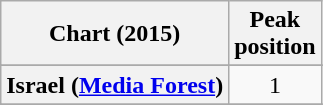<table class="wikitable sortable plainrowheaders">
<tr>
<th>Chart (2015)</th>
<th>Peak<br>position</th>
</tr>
<tr>
</tr>
<tr>
</tr>
<tr>
</tr>
<tr>
</tr>
<tr>
</tr>
<tr>
<th scope="row">Israel (<a href='#'>Media Forest</a>)</th>
<td style="text-align:center;">1</td>
</tr>
<tr>
</tr>
<tr>
</tr>
<tr>
</tr>
</table>
